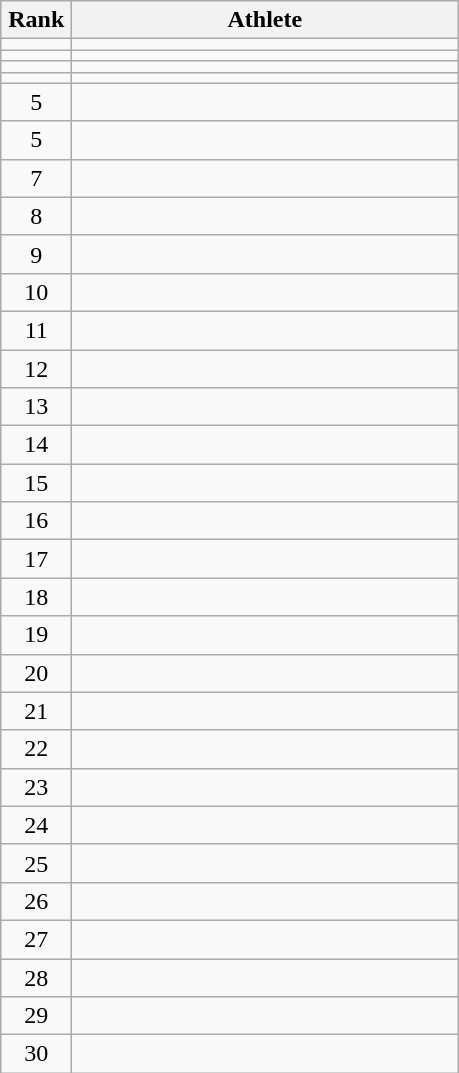<table class="wikitable" style="text-align: center;">
<tr>
<th width=40>Rank</th>
<th width=250>Athlete</th>
</tr>
<tr>
<td></td>
<td align="left"></td>
</tr>
<tr>
<td></td>
<td align="left"></td>
</tr>
<tr>
<td></td>
<td align="left"></td>
</tr>
<tr>
<td></td>
<td align="left"></td>
</tr>
<tr>
<td>5</td>
<td align="left"></td>
</tr>
<tr>
<td>5</td>
<td align="left"></td>
</tr>
<tr>
<td>7</td>
<td align="left"></td>
</tr>
<tr>
<td>8</td>
<td align="left"></td>
</tr>
<tr>
<td>9</td>
<td align="left"></td>
</tr>
<tr>
<td>10</td>
<td align="left"></td>
</tr>
<tr>
<td>11</td>
<td align="left"></td>
</tr>
<tr>
<td>12</td>
<td align="left"></td>
</tr>
<tr>
<td>13</td>
<td align="left"></td>
</tr>
<tr>
<td>14</td>
<td align="left"></td>
</tr>
<tr>
<td>15</td>
<td align="left"></td>
</tr>
<tr>
<td>16</td>
<td align="left"></td>
</tr>
<tr>
<td>17</td>
<td align="left"></td>
</tr>
<tr>
<td>18</td>
<td align="left"></td>
</tr>
<tr>
<td>19</td>
<td align="left"></td>
</tr>
<tr>
<td>20</td>
<td align="left"></td>
</tr>
<tr>
<td>21</td>
<td align="left"></td>
</tr>
<tr>
<td>22</td>
<td align="left"></td>
</tr>
<tr>
<td>23</td>
<td align="left"></td>
</tr>
<tr>
<td>24</td>
<td align="left"></td>
</tr>
<tr>
<td>25</td>
<td align="left"></td>
</tr>
<tr>
<td>26</td>
<td align="left"></td>
</tr>
<tr>
<td>27</td>
<td align="left"></td>
</tr>
<tr>
<td>28</td>
<td align="left"></td>
</tr>
<tr>
<td>29</td>
<td align="left"></td>
</tr>
<tr>
<td>30</td>
<td align="left"></td>
</tr>
</table>
